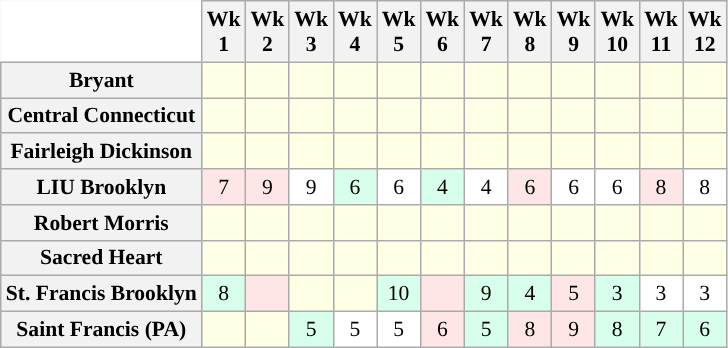<table class="wikitable" style="white-space:nowrap;font-size:90%;">
<tr>
<th style="background:white; border-top-style:hidden; border-left-style:hidden;"> </th>
<th>Wk<br>1</th>
<th>Wk<br>2</th>
<th>Wk<br>3</th>
<th>Wk<br>4</th>
<th>Wk<br>5</th>
<th>Wk<br>6</th>
<th>Wk<br>7</th>
<th>Wk<br>8</th>
<th>Wk<br>9</th>
<th>Wk<br>10</th>
<th>Wk<br>11</th>
<th>Wk<br>12</th>
</tr>
<tr style="text-align:center;">
<th style="background:#">Bryant</th>
<td style="background:#FFFFE6;"></td>
<td style="background:#FFFFE6;"></td>
<td style="background:#FFFFE6;"></td>
<td style="background:#FFFFE6;"></td>
<td style="background:#FFFFE6;"></td>
<td style="background:#FFFFE6;"></td>
<td style="background:#FFFFE6;"></td>
<td style="background:#FFFFE6;"></td>
<td style="background:#FFFFE6;"></td>
<td style="background:#FFFFE6;"></td>
<td style="background:#FFFFE6;"></td>
<td style="background:#FFFFE6;"></td>
</tr>
<tr style="text-align:center;">
<th style="background:#">Central Connecticut</th>
<td style="background:#FFFFE6;"></td>
<td style="background:#FFFFE6;"></td>
<td style="background:#FFFFE6;"></td>
<td style="background:#FFFFE6;"></td>
<td style="background:#FFFFE6;"></td>
<td style="background:#FFFFE6;"></td>
<td style="background:#FFFFE6;"></td>
<td style="background:#FFFFE6;"></td>
<td style="background:#FFFFE6;"></td>
<td style="background:#FFFFE6;"></td>
<td style="background:#FFFFE6;"></td>
<td style="background:#FFFFE6;"></td>
</tr>
<tr style="text-align:center;">
<th style="background:#">Fairleigh Dickinson</th>
<td style="background:#FFFFE6;"></td>
<td style="background:#FFFFE6;"></td>
<td style="background:#FFFFE6;"></td>
<td style="background:#FFFFE6;"></td>
<td style="background:#FFFFE6;"></td>
<td style="background:#FFFFE6;"></td>
<td style="background:#FFFFE6;"></td>
<td style="background:#FFFFE6;"></td>
<td style="background:#FFFFE6;"></td>
<td style="background:#FFFFE6;"></td>
<td style="background:#FFFFE6;"></td>
<td style="background:#FFFFE6;"></td>
</tr>
<tr style="text-align:center;">
<th style="background:#">LIU Brooklyn</th>
<td style="background:#FFE6E6;">7</td>
<td style="background:#FFE6E6;">9</td>
<td style="background:#FFF;">9</td>
<td style="background:#D8FFEB;">6</td>
<td style="background:#FFF;">6</td>
<td style="background:#D8FFEB;">4</td>
<td style="background:#FFF;">4</td>
<td style="background:#FFE6E6;">6</td>
<td style="background:#FFF;">6</td>
<td style="background:#FFF;">6</td>
<td style="background:#FFE6E6;">8</td>
<td style="background:#FFF;">8</td>
</tr>
<tr style="text-align:center;">
<th style="background:#">Robert Morris</th>
<td style="background:#FFFFE6;"></td>
<td style="background:#FFFFE6;"></td>
<td style="background:#FFFFE6;"></td>
<td style="background:#FFFFE6;"></td>
<td style="background:#FFFFE6;"></td>
<td style="background:#FFFFE6;"></td>
<td style="background:#FFFFE6;"></td>
<td style="background:#FFFFE6;"></td>
<td style="background:#FFFFE6;"></td>
<td style="background:#FFFFE6;"></td>
<td style="background:#FFFFE6;"></td>
<td style="background:#FFFFE6;"></td>
</tr>
<tr style="text-align:center;">
<th style="background:#">Sacred Heart</th>
<td style="background:#FFFFE6;"></td>
<td style="background:#FFFFE6;"></td>
<td style="background:#FFFFE6;"></td>
<td style="background:#FFFFE6;"></td>
<td style="background:#FFFFE6;"></td>
<td style="background:#FFFFE6;"></td>
<td style="background:#FFFFE6;"></td>
<td style="background:#FFFFE6;"></td>
<td style="background:#FFFFE6;"></td>
<td style="background:#FFFFE6;"></td>
<td style="background:#FFFFE6;"></td>
<td style="background:#FFFFE6;"></td>
</tr>
<tr style="text-align:center;">
<th style="background:#">St. Francis Brooklyn</th>
<td style="background:#D8FFEB;">8</td>
<td style="background:#FFE6E6;"></td>
<td style="background:#FFFFE6;"></td>
<td style="background:#FFFFE6;"></td>
<td style="background:#D8FFEB;">10</td>
<td style="background:#FFE6E6;"></td>
<td style="background:#D8FFEB;">9</td>
<td style="background:#D8FFEB;">4</td>
<td style="background:#FFE6E6;">5</td>
<td style="background:#D8FFEB;">3</td>
<td style="background:#FFF;">3</td>
<td style="background:#FFF;">3</td>
</tr>
<tr style="text-align:center;">
<th style="background:#">Saint Francis (PA)</th>
<td style="background:#FFFFE6;"></td>
<td style="background:#FFFFE6;"></td>
<td style="background:#D8FFEB;">5</td>
<td style="background:#FFF;">5</td>
<td style="background:#FFF;">5</td>
<td style="background:#FFE6E6;">6</td>
<td style="background:#D8FFEB;">5</td>
<td style="background:#FFE6E6;">8</td>
<td style="background:#FFE6E6;">9</td>
<td style="background:#D8FFEB;">8</td>
<td style="background:#D8FFEB;">7</td>
<td style="background:#D8FFEB;">6</td>
</tr>
</table>
